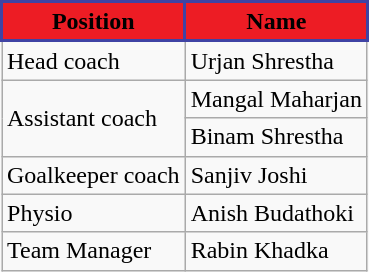<table class="wikitable">
<tr>
<th style="background-color:#ED1C24;border: 2px solid #3F43A4;"><span>Position</span></th>
<th style="background-color:#ED1C24;border: 2px solid #3F43A4;"><span>Name</span></th>
</tr>
<tr>
<td>Head coach</td>
<td> Urjan Shrestha</td>
</tr>
<tr>
<td rowspan=2>Assistant coach</td>
<td> Mangal Maharjan</td>
</tr>
<tr>
<td> Binam Shrestha</td>
</tr>
<tr>
<td>Goalkeeper coach</td>
<td> Sanjiv Joshi</td>
</tr>
<tr>
<td>Physio</td>
<td> Anish Budathoki</td>
</tr>
<tr>
<td>Team Manager</td>
<td> Rabin Khadka</td>
</tr>
</table>
